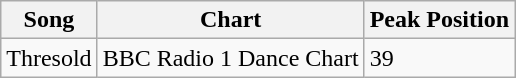<table class="wikitable">
<tr>
<th>Song</th>
<th>Chart</th>
<th>Peak Position</th>
</tr>
<tr>
<td>Thresold</td>
<td>BBC Radio 1 Dance Chart</td>
<td>39</td>
</tr>
</table>
